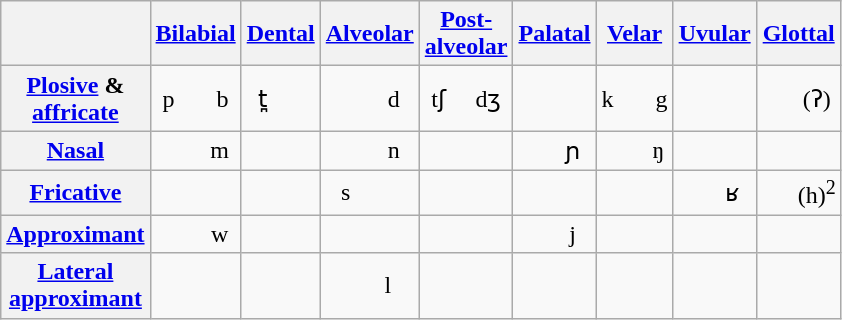<table class="wikitable" style=text-align:center>
<tr>
<th></th>
<th><a href='#'>Bilabial</a></th>
<th><a href='#'>Dental</a></th>
<th><a href='#'>Alveolar</a></th>
<th><a href='#'>Post-<br>alveolar</a></th>
<th><a href='#'>Palatal</a></th>
<th><a href='#'>Velar</a></th>
<th><a href='#'>Uvular</a></th>
<th><a href='#'>Glottal</a></th>
</tr>
<tr>
<th><a href='#'>Plosive</a> & <br> <a href='#'>affricate</a></th>
<td>p       b</td>
<td>t̪      </td>
<td>        d</td>
<td>tʃ     dʒ</td>
<td></td>
<td>k        g</td>
<td></td>
<td>      (ʔ)</td>
</tr>
<tr>
<th><a href='#'>Nasal</a></th>
<td>        m</td>
<td></td>
<td>        n</td>
<td></td>
<td>      ɲ</td>
<td>        ŋ</td>
<td></td>
<td></td>
</tr>
<tr>
<th><a href='#'>Fricative</a></th>
<td></td>
<td></td>
<td>s        </td>
<td></td>
<td></td>
<td></td>
<td>      ʁ</td>
<td>      (h)<sup>2</sup></td>
</tr>
<tr>
<th><a href='#'>Approximant</a></th>
<td>        w</td>
<td></td>
<td></td>
<td></td>
<td>      j</td>
<td></td>
<td></td>
<td></td>
</tr>
<tr>
<th><a href='#'>Lateral<br>approximant</a></th>
<td></td>
<td></td>
<td>      l</td>
<td></td>
<td></td>
<td></td>
<td></td>
<td></td>
</tr>
</table>
